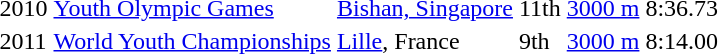<table>
<tr>
<td>2010</td>
<td><a href='#'>Youth Olympic Games</a></td>
<td><a href='#'>Bishan, Singapore</a></td>
<td>11th</td>
<td><a href='#'>3000 m</a></td>
<td>8:36.73</td>
</tr>
<tr>
<td>2011</td>
<td><a href='#'>World Youth Championships</a></td>
<td><a href='#'>Lille</a>, France</td>
<td>9th</td>
<td><a href='#'>3000 m</a></td>
<td>8:14.00</td>
</tr>
</table>
